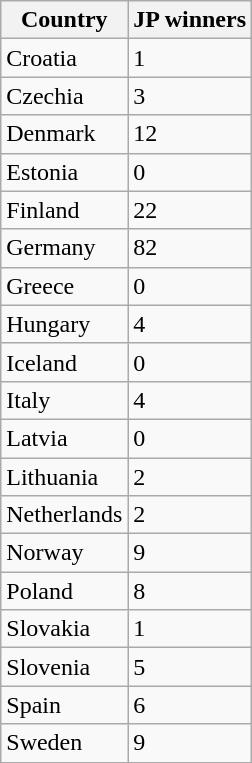<table class="wikitable sortable">
<tr>
<th>Country</th>
<th>JP winners</th>
</tr>
<tr>
<td>Croatia</td>
<td>1</td>
</tr>
<tr>
<td>Czechia</td>
<td>3</td>
</tr>
<tr>
<td>Denmark</td>
<td>12</td>
</tr>
<tr>
<td>Estonia</td>
<td>0</td>
</tr>
<tr>
<td>Finland</td>
<td>22</td>
</tr>
<tr>
<td>Germany</td>
<td>82</td>
</tr>
<tr>
<td>Greece</td>
<td>0</td>
</tr>
<tr>
<td>Hungary</td>
<td>4</td>
</tr>
<tr>
<td>Iceland</td>
<td>0</td>
</tr>
<tr>
<td>Italy</td>
<td>4</td>
</tr>
<tr>
<td>Latvia</td>
<td>0</td>
</tr>
<tr>
<td>Lithuania</td>
<td>2</td>
</tr>
<tr>
<td>Netherlands</td>
<td>2</td>
</tr>
<tr>
<td>Norway</td>
<td>9</td>
</tr>
<tr>
<td>Poland</td>
<td>8</td>
</tr>
<tr>
<td>Slovakia</td>
<td>1</td>
</tr>
<tr>
<td>Slovenia</td>
<td>5</td>
</tr>
<tr>
<td>Spain</td>
<td>6</td>
</tr>
<tr>
<td>Sweden</td>
<td>9</td>
</tr>
</table>
